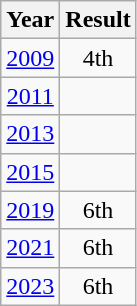<table class="wikitable" style="text-align:center">
<tr>
<th>Year</th>
<th>Result</th>
</tr>
<tr>
<td><a href='#'>2009</a></td>
<td>4th</td>
</tr>
<tr>
<td><a href='#'>2011</a></td>
<td></td>
</tr>
<tr>
<td><a href='#'>2013</a></td>
<td></td>
</tr>
<tr>
<td><a href='#'>2015</a></td>
<td></td>
</tr>
<tr>
<td><a href='#'>2019</a></td>
<td>6th</td>
</tr>
<tr>
<td><a href='#'>2021</a></td>
<td>6th</td>
</tr>
<tr>
<td><a href='#'>2023</a></td>
<td>6th</td>
</tr>
</table>
